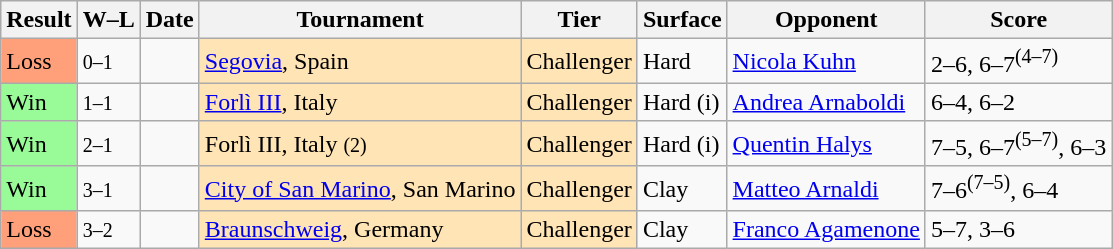<table class="sortable wikitable">
<tr>
<th>Result</th>
<th class=unsortable>W–L</th>
<th>Date</th>
<th>Tournament</th>
<th>Tier</th>
<th>Surface</th>
<th>Opponent</th>
<th class=unsortable>Score</th>
</tr>
<tr>
<td bgcolor=FFA07A>Loss</td>
<td><small>0–1</small></td>
<td><a href='#'></a></td>
<td style="background:moccasin;"><a href='#'>Segovia</a>, Spain</td>
<td style="background:moccasin;">Challenger</td>
<td>Hard</td>
<td> <a href='#'>Nicola Kuhn</a></td>
<td>2–6, 6–7<sup>(4–7)</sup></td>
</tr>
<tr>
<td bgcolor=98FB98>Win</td>
<td><small>1–1</small></td>
<td><a href='#'></a></td>
<td style="background:moccasin;"><a href='#'>Forlì III</a>, Italy</td>
<td style="background:moccasin;">Challenger</td>
<td>Hard (i)</td>
<td> <a href='#'>Andrea Arnaboldi</a></td>
<td>6–4, 6–2</td>
</tr>
<tr>
<td bgcolor=98FB98>Win</td>
<td><small>2–1</small></td>
<td><a href='#'></a></td>
<td style="background:moccasin;">Forlì III, Italy <small>(2)</small></td>
<td style="background:moccasin;">Challenger</td>
<td>Hard (i)</td>
<td> <a href='#'>Quentin Halys</a></td>
<td>7–5, 6–7<sup>(5–7)</sup>, 6–3</td>
</tr>
<tr>
<td bgcolor=98FB98>Win</td>
<td><small>3–1</small></td>
<td><a href='#'></a></td>
<td style="background:moccasin;"><a href='#'>City of San Marino</a>, San Marino</td>
<td style="background:moccasin;">Challenger</td>
<td>Clay</td>
<td> <a href='#'>Matteo Arnaldi</a></td>
<td>7–6<sup>(7–5)</sup>, 6–4</td>
</tr>
<tr>
<td bgcolor=FFA07A>Loss</td>
<td><small>3–2</small></td>
<td><a href='#'></a></td>
<td style="background:moccasin;"><a href='#'>Braunschweig</a>, Germany</td>
<td style="background:moccasin;">Challenger</td>
<td>Clay</td>
<td> <a href='#'>Franco Agamenone</a></td>
<td>5–7, 3–6</td>
</tr>
</table>
